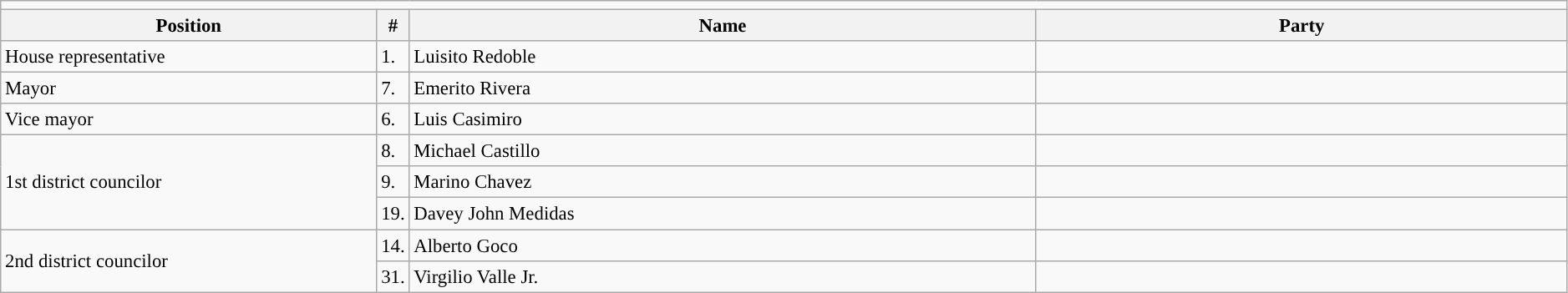<table class=wikitable style="font-size:95%" width=99%>
<tr>
<td colspan="5"></td>
</tr>
<tr>
<th width=24%>Position</th>
<th width=1%>#</th>
<th width=40%>Name</th>
<th colspan=2>Party</th>
</tr>
<tr>
<td>House representative</td>
<td>1.</td>
<td>Luisito Redoble</td>
<td></td>
</tr>
<tr>
<td>Mayor</td>
<td>7.</td>
<td>Emerito Rivera</td>
<td></td>
</tr>
<tr>
<td>Vice mayor</td>
<td>6.</td>
<td>Luis Casimiro</td>
<td></td>
</tr>
<tr>
<td rowspan="3">1st district councilor</td>
<td>8.</td>
<td>Michael Castillo</td>
<td></td>
</tr>
<tr>
<td>9.</td>
<td>Marino Chavez</td>
<td></td>
</tr>
<tr>
<td>19.</td>
<td>Davey John Medidas</td>
<td></td>
</tr>
<tr>
<td rowspan="2">2nd district councilor</td>
<td>14.</td>
<td>Alberto Goco</td>
<td></td>
</tr>
<tr>
<td>31.</td>
<td>Virgilio Valle Jr.</td>
<td></td>
</tr>
</table>
